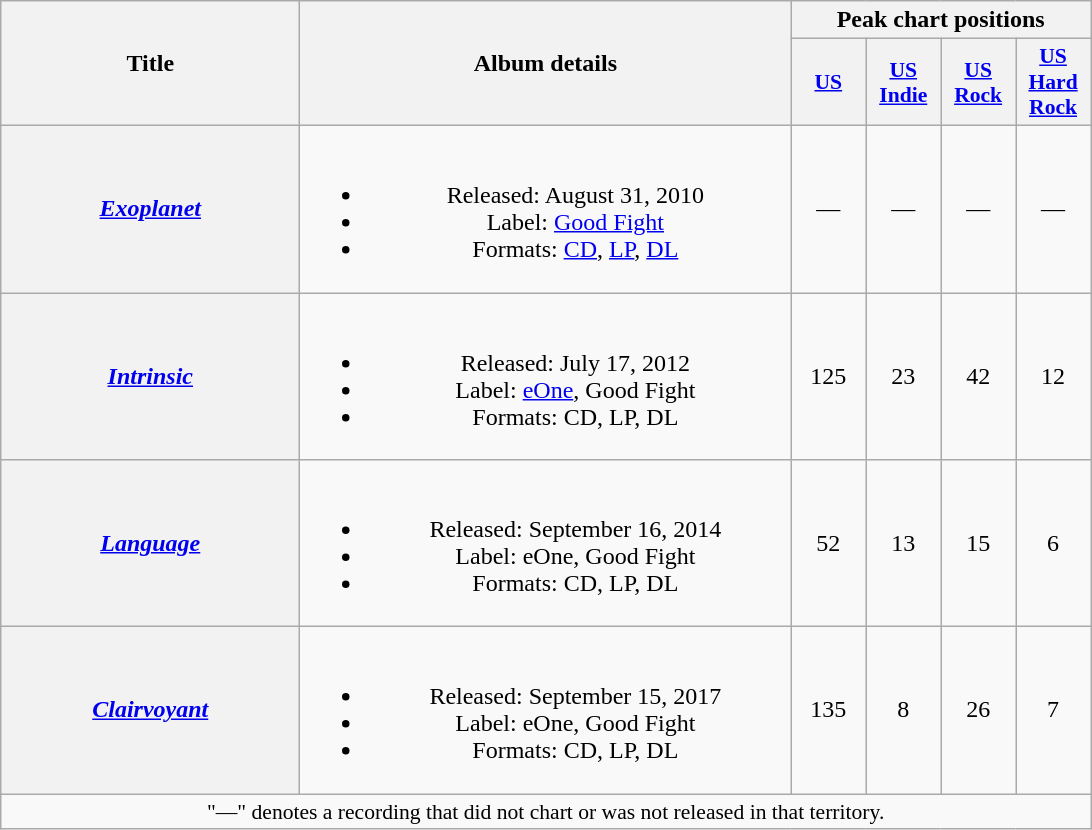<table class="wikitable plainrowheaders" style="text-align:center;">
<tr>
<th scope="col" rowspan="2" style="width:12em;">Title</th>
<th scope="col" rowspan="2" style="width:20em;">Album details</th>
<th scope="col" colspan="4">Peak chart positions</th>
</tr>
<tr>
<th scope="col" style="width:3em;font-size:90%;"><a href='#'>US</a><br></th>
<th scope="col" style="width:3em;font-size:90%;"><a href='#'>US Indie</a><br></th>
<th scope="col" style="width:3em;font-size:90%;"><a href='#'>US Rock</a><br></th>
<th scope="col" style="width:3em;font-size:90%;"><a href='#'>US Hard Rock</a><br></th>
</tr>
<tr>
<th scope="row"><em><a href='#'>Exoplanet</a></em></th>
<td><br><ul><li>Released: August 31, 2010</li><li>Label: <a href='#'>Good Fight</a></li><li>Formats: <a href='#'>CD</a>, <a href='#'>LP</a>, <a href='#'>DL</a></li></ul></td>
<td>—</td>
<td>—</td>
<td>—</td>
<td>—</td>
</tr>
<tr>
<th scope="row"><em><a href='#'>Intrinsic</a></em></th>
<td><br><ul><li>Released: July 17, 2012</li><li>Label: <a href='#'>eOne</a>, Good Fight</li><li>Formats: CD, LP, DL</li></ul></td>
<td>125</td>
<td>23</td>
<td>42</td>
<td>12</td>
</tr>
<tr>
<th scope="row"><em><a href='#'>Language</a></em></th>
<td><br><ul><li>Released: September 16, 2014</li><li>Label: eOne, Good Fight</li><li>Formats: CD, LP, DL</li></ul></td>
<td>52</td>
<td>13</td>
<td>15</td>
<td>6</td>
</tr>
<tr>
<th scope="row"><em><a href='#'>Clairvoyant</a></em></th>
<td><br><ul><li>Released: September 15, 2017</li><li>Label: eOne, Good Fight</li><li>Formats: CD, LP, DL</li></ul></td>
<td>135</td>
<td>8</td>
<td>26</td>
<td>7</td>
</tr>
<tr>
<td colspan="6" style="font-size:90%">"—" denotes a recording that did not chart or was not released in that territory.</td>
</tr>
</table>
